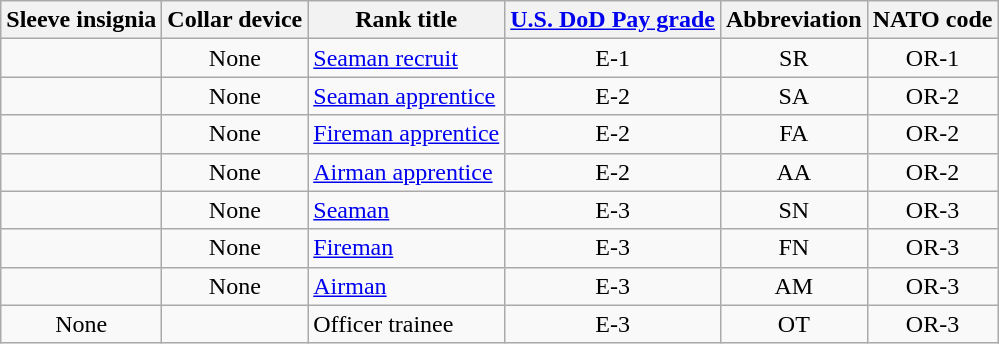<table class="wikitable">
<tr>
<th>Sleeve insignia</th>
<th>Collar device</th>
<th>Rank title</th>
<th><a href='#'>U.S. DoD Pay grade</a></th>
<th>Abbreviation</th>
<th>NATO code</th>
</tr>
<tr>
<td align="center"></td>
<td align="center">None</td>
<td><a href='#'>Seaman recruit</a></td>
<td align="center">E-1</td>
<td align="center">SR</td>
<td align="center">OR-1</td>
</tr>
<tr>
<td align="center"></td>
<td align="center">None</td>
<td><a href='#'>Seaman apprentice</a></td>
<td align="center">E-2</td>
<td align="center">SA</td>
<td align="center">OR-2</td>
</tr>
<tr>
<td align="center"></td>
<td align="center">None</td>
<td><a href='#'>Fireman apprentice</a></td>
<td align="center">E-2</td>
<td align="center">FA</td>
<td align="center">OR-2</td>
</tr>
<tr>
<td align="center"></td>
<td align="center">None</td>
<td><a href='#'>Airman apprentice</a></td>
<td align="center">E-2</td>
<td align="center">AA</td>
<td align="center">OR-2</td>
</tr>
<tr>
<td align="center"></td>
<td align="center">None</td>
<td><a href='#'>Seaman</a></td>
<td align="center">E-3</td>
<td align="center">SN</td>
<td align="center">OR-3</td>
</tr>
<tr>
<td align="center"></td>
<td align="center">None</td>
<td><a href='#'>Fireman</a></td>
<td align="center">E-3</td>
<td align="center">FN</td>
<td align="center">OR-3</td>
</tr>
<tr>
<td align="center"></td>
<td align="center">None</td>
<td><a href='#'>Airman</a></td>
<td align="center">E-3</td>
<td align="center">AM</td>
<td align="center">OR-3</td>
</tr>
<tr>
<td align="center">None</td>
<td align="center"></td>
<td align="left">Officer trainee</td>
<td align="center">E-3</td>
<td align="center">OT</td>
<td align="center">OR-3</td>
</tr>
</table>
